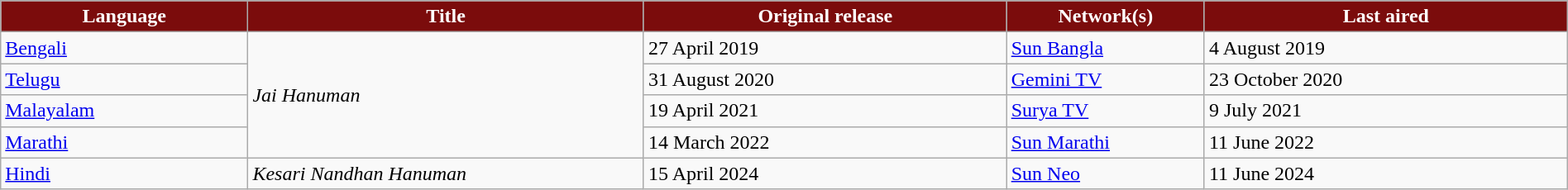<table class="wikitable sortable" style="width: 100%; margin-right: 0;">
<tr style="color:white">
<th style="background:#7b0c0c; width:15%;">Language</th>
<th style="background:#7b0c0c; width:24%;">Title</th>
<th style="background:#7b0c0c; width:22%;">Original release</th>
<th style="background:#7b0c0c; width:12%;">Network(s)</th>
<th style="background:#7b0c0c; width:22%;">Last aired</th>
</tr>
<tr>
<td><a href='#'>Bengali</a></td>
<td rowspan="4"><em>Jai Hanuman</em></td>
<td>27 April 2019</td>
<td><a href='#'>Sun Bangla</a></td>
<td>4 August 2019</td>
</tr>
<tr>
<td><a href='#'>Telugu</a></td>
<td>31 August 2020</td>
<td><a href='#'>Gemini TV</a></td>
<td>23 October 2020</td>
</tr>
<tr>
<td><a href='#'>Malayalam</a></td>
<td>19 April 2021</td>
<td><a href='#'>Surya TV</a></td>
<td>9 July 2021</td>
</tr>
<tr>
<td><a href='#'>Marathi</a></td>
<td>14 March 2022</td>
<td><a href='#'>Sun Marathi</a></td>
<td>11 June 2022</td>
</tr>
<tr>
<td><a href='#'>Hindi</a></td>
<td><em>Kesari Nandhan Hanuman</em></td>
<td>15 April 2024</td>
<td><a href='#'>Sun Neo</a></td>
<td>11 June 2024</td>
</tr>
</table>
